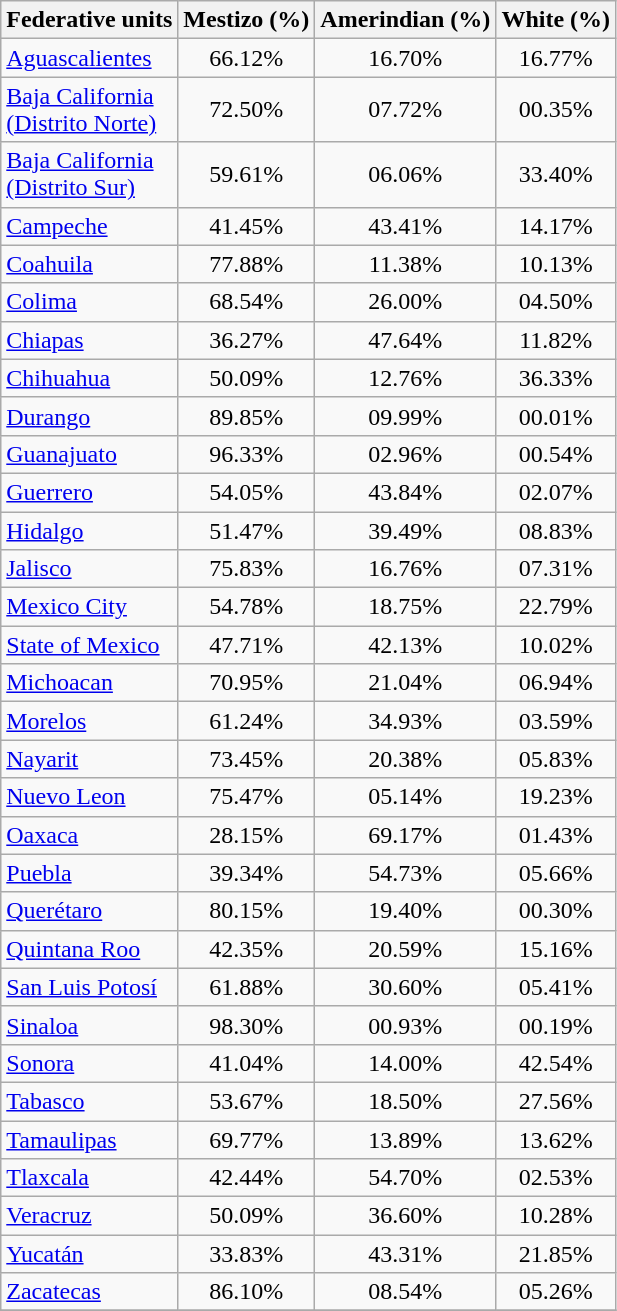<table class="wikitable sortable" style="float:center; text-align:center;">
<tr>
<th>Federative units</th>
<th>Mestizo (%)</th>
<th>Amerindian (%)</th>
<th>White (%)</th>
</tr>
<tr>
<td style="text-align:left"><a href='#'>Aguascalientes</a></td>
<td>66.12%</td>
<td>16.70%</td>
<td>16.77%</td>
</tr>
<tr>
<td style="text-align:left"><a href='#'>Baja California<br>(Distrito Norte)</a></td>
<td>72.50%</td>
<td>07.72%</td>
<td>00.35%</td>
</tr>
<tr>
<td style="text-align:left"><a href='#'>Baja California<br>(Distrito Sur)</a></td>
<td>59.61%</td>
<td>06.06%</td>
<td>33.40%</td>
</tr>
<tr>
<td style="text-align:left"><a href='#'>Campeche</a></td>
<td>41.45%</td>
<td>43.41%</td>
<td>14.17%</td>
</tr>
<tr>
<td style="text-align:left"><a href='#'>Coahuila</a></td>
<td>77.88%</td>
<td>11.38%</td>
<td>10.13%</td>
</tr>
<tr>
<td style="text-align:left"><a href='#'>Colima</a></td>
<td>68.54%</td>
<td>26.00%</td>
<td>04.50%</td>
</tr>
<tr>
<td style="text-align:left"><a href='#'>Chiapas</a></td>
<td>36.27%</td>
<td>47.64%</td>
<td>11.82%</td>
</tr>
<tr>
<td style="text-align:left"><a href='#'>Chihuahua</a></td>
<td>50.09%</td>
<td>12.76%</td>
<td>36.33%</td>
</tr>
<tr>
<td style="text-align:left"><a href='#'>Durango</a></td>
<td>89.85%</td>
<td>09.99%</td>
<td>00.01%</td>
</tr>
<tr>
<td style="text-align:left"><a href='#'>Guanajuato</a></td>
<td>96.33%</td>
<td>02.96%</td>
<td>00.54%</td>
</tr>
<tr>
<td style="text-align:left"><a href='#'>Guerrero</a></td>
<td>54.05%</td>
<td>43.84%</td>
<td>02.07%</td>
</tr>
<tr>
<td style="text-align:left"><a href='#'>Hidalgo</a></td>
<td>51.47%</td>
<td>39.49%</td>
<td>08.83%</td>
</tr>
<tr>
<td style="text-align:left"><a href='#'>Jalisco</a></td>
<td>75.83%</td>
<td>16.76%</td>
<td>07.31%</td>
</tr>
<tr>
<td style="text-align:left"><a href='#'>Mexico City</a></td>
<td>54.78%</td>
<td>18.75%</td>
<td>22.79%</td>
</tr>
<tr>
<td style="text-align:left"><a href='#'>State of Mexico</a></td>
<td>47.71%</td>
<td>42.13%</td>
<td>10.02%</td>
</tr>
<tr>
<td style="text-align:left"><a href='#'>Michoacan</a></td>
<td>70.95%</td>
<td>21.04%</td>
<td>06.94%</td>
</tr>
<tr>
<td style="text-align:left"><a href='#'>Morelos</a></td>
<td>61.24%</td>
<td>34.93%</td>
<td>03.59%</td>
</tr>
<tr>
<td style="text-align:left"><a href='#'>Nayarit</a></td>
<td>73.45%</td>
<td>20.38%</td>
<td>05.83%</td>
</tr>
<tr>
<td style="text-align:left"><a href='#'>Nuevo Leon</a></td>
<td>75.47%</td>
<td>05.14%</td>
<td>19.23%</td>
</tr>
<tr>
<td style="text-align:left"><a href='#'>Oaxaca</a></td>
<td>28.15%</td>
<td>69.17%</td>
<td>01.43%</td>
</tr>
<tr>
<td style="text-align:left"><a href='#'>Puebla</a></td>
<td>39.34%</td>
<td>54.73%</td>
<td>05.66%</td>
</tr>
<tr>
<td style="text-align:left"><a href='#'>Querétaro</a></td>
<td>80.15%</td>
<td>19.40%</td>
<td>00.30%</td>
</tr>
<tr>
<td style="text-align:left"><a href='#'>Quintana Roo</a></td>
<td>42.35%</td>
<td>20.59%</td>
<td>15.16%</td>
</tr>
<tr>
<td style="text-align:left"><a href='#'>San Luis Potosí</a></td>
<td>61.88%</td>
<td>30.60%</td>
<td>05.41%</td>
</tr>
<tr>
<td style="text-align:left"><a href='#'>Sinaloa</a></td>
<td>98.30%</td>
<td>00.93%</td>
<td>00.19%</td>
</tr>
<tr>
<td style="text-align:left"><a href='#'>Sonora</a></td>
<td>41.04%</td>
<td>14.00%</td>
<td>42.54%</td>
</tr>
<tr>
<td style="text-align:left"><a href='#'>Tabasco</a></td>
<td>53.67%</td>
<td>18.50%</td>
<td>27.56%</td>
</tr>
<tr>
<td style="text-align:left"><a href='#'>Tamaulipas</a></td>
<td>69.77%</td>
<td>13.89%</td>
<td>13.62%</td>
</tr>
<tr>
<td style="text-align:left"><a href='#'>Tlaxcala</a></td>
<td>42.44%</td>
<td>54.70%</td>
<td>02.53%</td>
</tr>
<tr>
<td style="text-align:left"><a href='#'>Veracruz</a></td>
<td>50.09%</td>
<td>36.60%</td>
<td>10.28%</td>
</tr>
<tr>
<td style="text-align:left"><a href='#'>Yucatán</a></td>
<td>33.83%</td>
<td>43.31%</td>
<td>21.85%</td>
</tr>
<tr>
<td style="text-align:left"><a href='#'>Zacatecas</a></td>
<td>86.10%</td>
<td>08.54%</td>
<td>05.26%</td>
</tr>
<tr>
</tr>
</table>
